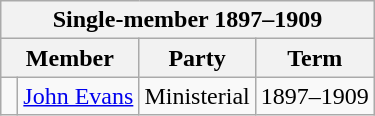<table class="wikitable">
<tr>
<th colspan = "4">Single-member 1897–1909</th>
</tr>
<tr>
<th colspan=2>Member</th>
<th>Party</th>
<th>Term</th>
</tr>
<tr>
<td> </td>
<td><a href='#'>John Evans</a></td>
<td>Ministerial</td>
<td>1897–1909</td>
</tr>
</table>
